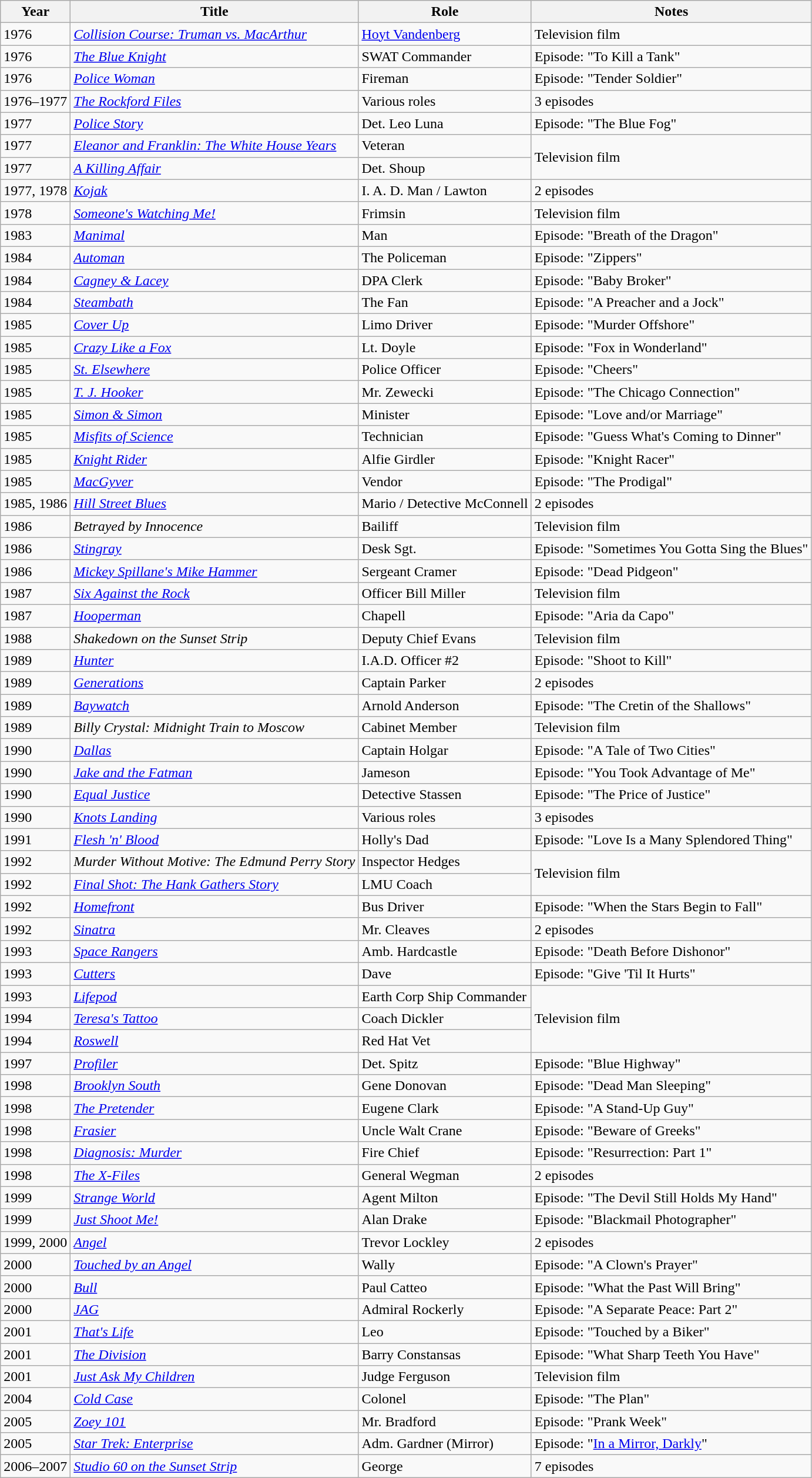<table class="wikitable sortable">
<tr>
<th>Year</th>
<th>Title</th>
<th>Role</th>
<th>Notes</th>
</tr>
<tr>
<td>1976</td>
<td><em><a href='#'>Collision Course: Truman vs. MacArthur</a></em></td>
<td><a href='#'>Hoyt Vandenberg</a></td>
<td>Television film</td>
</tr>
<tr>
<td>1976</td>
<td><a href='#'><em>The Blue Knight</em></a></td>
<td>SWAT Commander</td>
<td>Episode: "To Kill a Tank"</td>
</tr>
<tr>
<td>1976</td>
<td><a href='#'><em>Police Woman</em></a></td>
<td>Fireman</td>
<td>Episode: "Tender Soldier"</td>
</tr>
<tr>
<td>1976–1977</td>
<td><em><a href='#'>The Rockford Files</a></em></td>
<td>Various roles</td>
<td>3 episodes</td>
</tr>
<tr>
<td>1977</td>
<td><a href='#'><em>Police Story</em></a></td>
<td>Det. Leo Luna</td>
<td>Episode: "The Blue Fog"</td>
</tr>
<tr>
<td>1977</td>
<td><em><a href='#'>Eleanor and Franklin: The White House Years</a></em></td>
<td>Veteran</td>
<td rowspan="2">Television film</td>
</tr>
<tr>
<td>1977</td>
<td><a href='#'><em>A Killing Affair</em></a></td>
<td>Det. Shoup</td>
</tr>
<tr>
<td>1977, 1978</td>
<td><em><a href='#'>Kojak</a></em></td>
<td>I. A. D. Man / Lawton</td>
<td>2 episodes</td>
</tr>
<tr>
<td>1978</td>
<td><em><a href='#'>Someone's Watching Me!</a></em></td>
<td>Frimsin</td>
<td>Television film</td>
</tr>
<tr>
<td>1983</td>
<td><em><a href='#'>Manimal</a></em></td>
<td>Man</td>
<td>Episode: "Breath of the Dragon"</td>
</tr>
<tr>
<td>1984</td>
<td><em><a href='#'>Automan</a></em></td>
<td>The Policeman</td>
<td>Episode: "Zippers"</td>
</tr>
<tr>
<td>1984</td>
<td><em><a href='#'>Cagney & Lacey</a></em></td>
<td>DPA Clerk</td>
<td>Episode: "Baby Broker"</td>
</tr>
<tr>
<td>1984</td>
<td><a href='#'><em>Steambath</em></a></td>
<td>The Fan</td>
<td>Episode: "A Preacher and a Jock"</td>
</tr>
<tr>
<td>1985</td>
<td><a href='#'><em>Cover Up</em></a></td>
<td>Limo Driver</td>
<td>Episode: "Murder Offshore"</td>
</tr>
<tr>
<td>1985</td>
<td><a href='#'><em>Crazy Like a Fox</em></a></td>
<td>Lt. Doyle</td>
<td>Episode: "Fox in Wonderland"</td>
</tr>
<tr>
<td>1985</td>
<td><em><a href='#'>St. Elsewhere</a></em></td>
<td>Police Officer</td>
<td>Episode: "Cheers"</td>
</tr>
<tr>
<td>1985</td>
<td><em><a href='#'>T. J. Hooker</a></em></td>
<td>Mr. Zewecki</td>
<td>Episode: "The Chicago Connection"</td>
</tr>
<tr>
<td>1985</td>
<td><em><a href='#'>Simon & Simon</a></em></td>
<td>Minister</td>
<td>Episode: "Love and/or Marriage"</td>
</tr>
<tr>
<td>1985</td>
<td><em><a href='#'>Misfits of Science</a></em></td>
<td>Technician</td>
<td>Episode: "Guess What's Coming to Dinner"</td>
</tr>
<tr>
<td>1985</td>
<td><a href='#'><em>Knight Rider</em></a></td>
<td>Alfie Girdler</td>
<td>Episode: "Knight Racer"</td>
</tr>
<tr>
<td>1985</td>
<td><a href='#'><em>MacGyver</em></a></td>
<td>Vendor</td>
<td>Episode: "The Prodigal"</td>
</tr>
<tr>
<td>1985, 1986</td>
<td><em><a href='#'>Hill Street Blues</a></em></td>
<td>Mario / Detective McConnell</td>
<td>2 episodes</td>
</tr>
<tr>
<td>1986</td>
<td><em>Betrayed by Innocence</em></td>
<td>Bailiff</td>
<td>Television film</td>
</tr>
<tr>
<td>1986</td>
<td><a href='#'><em>Stingray</em></a></td>
<td>Desk Sgt.</td>
<td>Episode: "Sometimes You Gotta Sing the Blues"</td>
</tr>
<tr>
<td>1986</td>
<td><a href='#'><em>Mickey Spillane's Mike Hammer</em></a></td>
<td>Sergeant Cramer</td>
<td>Episode: "Dead Pidgeon"</td>
</tr>
<tr>
<td>1987</td>
<td><em><a href='#'>Six Against the Rock</a></em></td>
<td>Officer Bill Miller</td>
<td>Television film</td>
</tr>
<tr>
<td>1987</td>
<td><em><a href='#'>Hooperman</a></em></td>
<td>Chapell</td>
<td>Episode: "Aria da Capo"</td>
</tr>
<tr>
<td>1988</td>
<td><em>Shakedown on the Sunset Strip</em></td>
<td>Deputy Chief Evans</td>
<td>Television film</td>
</tr>
<tr>
<td>1989</td>
<td><a href='#'><em>Hunter</em></a></td>
<td>I.A.D. Officer #2</td>
<td>Episode: "Shoot to Kill"</td>
</tr>
<tr>
<td>1989</td>
<td><a href='#'><em>Generations</em></a></td>
<td>Captain Parker</td>
<td>2 episodes</td>
</tr>
<tr>
<td>1989</td>
<td><em><a href='#'>Baywatch</a></em></td>
<td>Arnold Anderson</td>
<td>Episode: "The Cretin of the Shallows"</td>
</tr>
<tr>
<td>1989</td>
<td><em>Billy Crystal: Midnight Train to Moscow</em></td>
<td>Cabinet Member</td>
<td>Television film</td>
</tr>
<tr>
<td>1990</td>
<td><em><a href='#'>Dallas</a></em></td>
<td>Captain Holgar</td>
<td>Episode: "A Tale of Two Cities"</td>
</tr>
<tr>
<td>1990</td>
<td><em><a href='#'>Jake and the Fatman</a></em></td>
<td>Jameson</td>
<td>Episode: "You Took Advantage of Me"</td>
</tr>
<tr>
<td>1990</td>
<td><a href='#'><em>Equal Justice</em></a></td>
<td>Detective Stassen</td>
<td>Episode: "The Price of Justice"</td>
</tr>
<tr>
<td>1990</td>
<td><em><a href='#'>Knots Landing</a></em></td>
<td>Various roles</td>
<td>3 episodes</td>
</tr>
<tr>
<td>1991</td>
<td><a href='#'><em>Flesh 'n' Blood</em></a></td>
<td>Holly's Dad</td>
<td>Episode: "Love Is a Many Splendored Thing"</td>
</tr>
<tr>
<td>1992</td>
<td><em>Murder Without Motive: The Edmund Perry Story</em></td>
<td>Inspector Hedges</td>
<td rowspan="2">Television film</td>
</tr>
<tr>
<td>1992</td>
<td><em><a href='#'>Final Shot: The Hank Gathers Story</a></em></td>
<td>LMU Coach</td>
</tr>
<tr>
<td>1992</td>
<td><a href='#'><em>Homefront</em></a></td>
<td>Bus Driver</td>
<td>Episode: "When the Stars Begin to Fall"</td>
</tr>
<tr>
<td>1992</td>
<td><a href='#'><em>Sinatra</em></a></td>
<td>Mr. Cleaves</td>
<td>2 episodes</td>
</tr>
<tr>
<td>1993</td>
<td><a href='#'><em>Space Rangers</em></a></td>
<td>Amb. Hardcastle</td>
<td>Episode: "Death Before Dishonor"</td>
</tr>
<tr>
<td>1993</td>
<td><a href='#'><em>Cutters</em></a></td>
<td>Dave</td>
<td>Episode: "Give 'Til It Hurts"</td>
</tr>
<tr>
<td>1993</td>
<td><a href='#'><em>Lifepod</em></a></td>
<td>Earth Corp Ship Commander</td>
<td rowspan="3">Television film</td>
</tr>
<tr>
<td>1994</td>
<td><em><a href='#'>Teresa's Tattoo</a></em></td>
<td>Coach Dickler</td>
</tr>
<tr>
<td>1994</td>
<td><a href='#'><em>Roswell</em></a></td>
<td>Red Hat Vet</td>
</tr>
<tr>
<td>1997</td>
<td><a href='#'><em>Profiler</em></a></td>
<td>Det. Spitz</td>
<td>Episode: "Blue Highway"</td>
</tr>
<tr>
<td>1998</td>
<td><em><a href='#'>Brooklyn South</a></em></td>
<td>Gene Donovan</td>
<td>Episode: "Dead Man Sleeping"</td>
</tr>
<tr>
<td>1998</td>
<td><a href='#'><em>The Pretender</em></a></td>
<td>Eugene Clark</td>
<td>Episode: "A Stand-Up Guy"</td>
</tr>
<tr>
<td>1998</td>
<td><em><a href='#'>Frasier</a></em></td>
<td>Uncle Walt Crane</td>
<td>Episode: "Beware of Greeks"</td>
</tr>
<tr>
<td>1998</td>
<td><em><a href='#'>Diagnosis: Murder</a></em></td>
<td>Fire Chief</td>
<td>Episode: "Resurrection: Part 1"</td>
</tr>
<tr>
<td>1998</td>
<td><em><a href='#'>The X-Files</a></em></td>
<td>General Wegman</td>
<td>2 episodes</td>
</tr>
<tr>
<td>1999</td>
<td><a href='#'><em>Strange World</em></a></td>
<td>Agent Milton</td>
<td>Episode: "The Devil Still Holds My Hand"</td>
</tr>
<tr>
<td>1999</td>
<td><em><a href='#'>Just Shoot Me!</a></em></td>
<td>Alan Drake</td>
<td>Episode: "Blackmail Photographer"</td>
</tr>
<tr>
<td>1999, 2000</td>
<td><a href='#'><em>Angel</em></a></td>
<td>Trevor Lockley</td>
<td>2 episodes</td>
</tr>
<tr>
<td>2000</td>
<td><em><a href='#'>Touched by an Angel</a></em></td>
<td>Wally</td>
<td>Episode: "A Clown's Prayer"</td>
</tr>
<tr>
<td>2000</td>
<td><a href='#'><em>Bull</em></a></td>
<td>Paul Catteo</td>
<td>Episode: "What the Past Will Bring"</td>
</tr>
<tr>
<td>2000</td>
<td><a href='#'><em>JAG</em></a></td>
<td>Admiral Rockerly</td>
<td>Episode: "A Separate Peace: Part 2"</td>
</tr>
<tr>
<td>2001</td>
<td><a href='#'><em>That's Life</em></a></td>
<td>Leo</td>
<td>Episode: "Touched by a Biker"</td>
</tr>
<tr>
<td>2001</td>
<td><em><a href='#'>The Division</a></em></td>
<td>Barry Constansas</td>
<td>Episode: "What Sharp Teeth You Have"</td>
</tr>
<tr>
<td>2001</td>
<td><em><a href='#'>Just Ask My Children</a></em></td>
<td>Judge Ferguson</td>
<td>Television film</td>
</tr>
<tr>
<td>2004</td>
<td><em><a href='#'>Cold Case</a></em></td>
<td>Colonel</td>
<td>Episode: "The Plan"</td>
</tr>
<tr>
<td>2005</td>
<td><em><a href='#'>Zoey 101</a></em></td>
<td>Mr. Bradford</td>
<td>Episode: "Prank Week"</td>
</tr>
<tr>
<td>2005</td>
<td><em><a href='#'>Star Trek: Enterprise</a></em></td>
<td>Adm. Gardner (Mirror)</td>
<td>Episode: "<a href='#'>In a Mirror, Darkly</a>"</td>
</tr>
<tr>
<td>2006–2007</td>
<td><em><a href='#'>Studio 60 on the Sunset Strip</a></em></td>
<td>George</td>
<td>7 episodes</td>
</tr>
</table>
